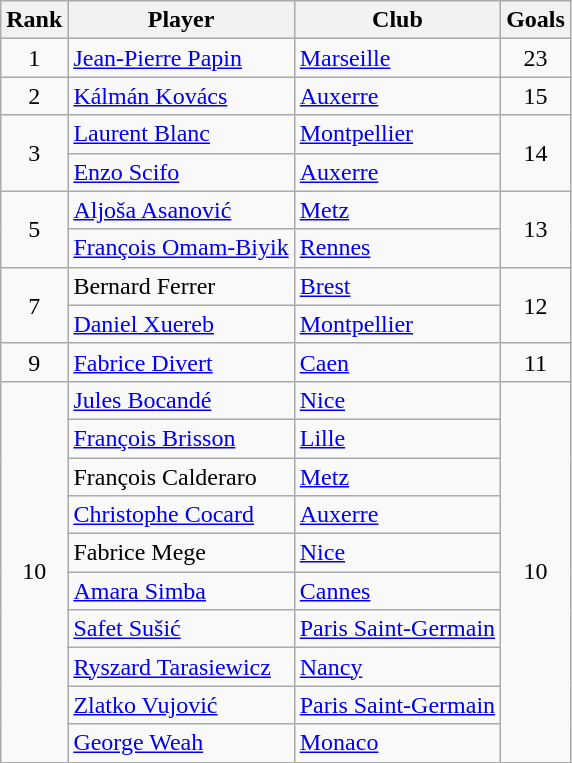<table class="wikitable" style="text-align:center">
<tr>
<th>Rank</th>
<th>Player</th>
<th>Club</th>
<th>Goals</th>
</tr>
<tr>
<td>1</td>
<td align="left"> <a href='#'>Jean-Pierre Papin</a></td>
<td align="left"><a href='#'>Marseille</a></td>
<td>23</td>
</tr>
<tr>
<td>2</td>
<td align="left"> <a href='#'>Kálmán Kovács</a></td>
<td align="left"><a href='#'>Auxerre</a></td>
<td>15</td>
</tr>
<tr>
<td rowspan="2">3</td>
<td align="left"> <a href='#'>Laurent Blanc</a></td>
<td align="left"><a href='#'>Montpellier</a></td>
<td rowspan="2">14</td>
</tr>
<tr>
<td align="left"> <a href='#'>Enzo Scifo</a></td>
<td align="left"><a href='#'>Auxerre</a></td>
</tr>
<tr>
<td rowspan="2">5</td>
<td align="left"> <a href='#'>Aljoša Asanović</a></td>
<td align="left"><a href='#'>Metz</a></td>
<td rowspan="2">13</td>
</tr>
<tr>
<td align="left"> <a href='#'>François Omam-Biyik</a></td>
<td align="left"><a href='#'>Rennes</a></td>
</tr>
<tr>
<td rowspan="2">7</td>
<td align="left"> Bernard Ferrer</td>
<td align="left"><a href='#'>Brest</a></td>
<td rowspan="2">12</td>
</tr>
<tr>
<td align="left"> <a href='#'>Daniel Xuereb</a></td>
<td align="left"><a href='#'>Montpellier</a></td>
</tr>
<tr>
<td>9</td>
<td align="left"> <a href='#'>Fabrice Divert</a></td>
<td align="left"><a href='#'>Caen</a></td>
<td>11</td>
</tr>
<tr>
<td rowspan="10">10</td>
<td align="left"> <a href='#'>Jules Bocandé</a></td>
<td align="left"><a href='#'>Nice</a></td>
<td rowspan="10">10</td>
</tr>
<tr>
<td align="left"> <a href='#'>François Brisson</a></td>
<td align="left"><a href='#'>Lille</a></td>
</tr>
<tr>
<td align="left"> François Calderaro</td>
<td align="left"><a href='#'>Metz</a></td>
</tr>
<tr>
<td align="left"> <a href='#'>Christophe Cocard</a></td>
<td align="left"><a href='#'>Auxerre</a></td>
</tr>
<tr>
<td align="left"> Fabrice Mege</td>
<td align="left"><a href='#'>Nice</a></td>
</tr>
<tr>
<td align="left"> <a href='#'>Amara Simba</a></td>
<td align="left"><a href='#'>Cannes</a></td>
</tr>
<tr>
<td align="left"> <a href='#'>Safet Sušić</a></td>
<td align="left"><a href='#'>Paris Saint-Germain</a></td>
</tr>
<tr>
<td align="left"> <a href='#'>Ryszard Tarasiewicz</a></td>
<td align="left"><a href='#'>Nancy</a></td>
</tr>
<tr>
<td align="left"> <a href='#'>Zlatko Vujović</a></td>
<td align="left"><a href='#'>Paris Saint-Germain</a></td>
</tr>
<tr>
<td align="left"> <a href='#'>George Weah</a></td>
<td align="left"><a href='#'>Monaco</a></td>
</tr>
<tr>
</tr>
</table>
